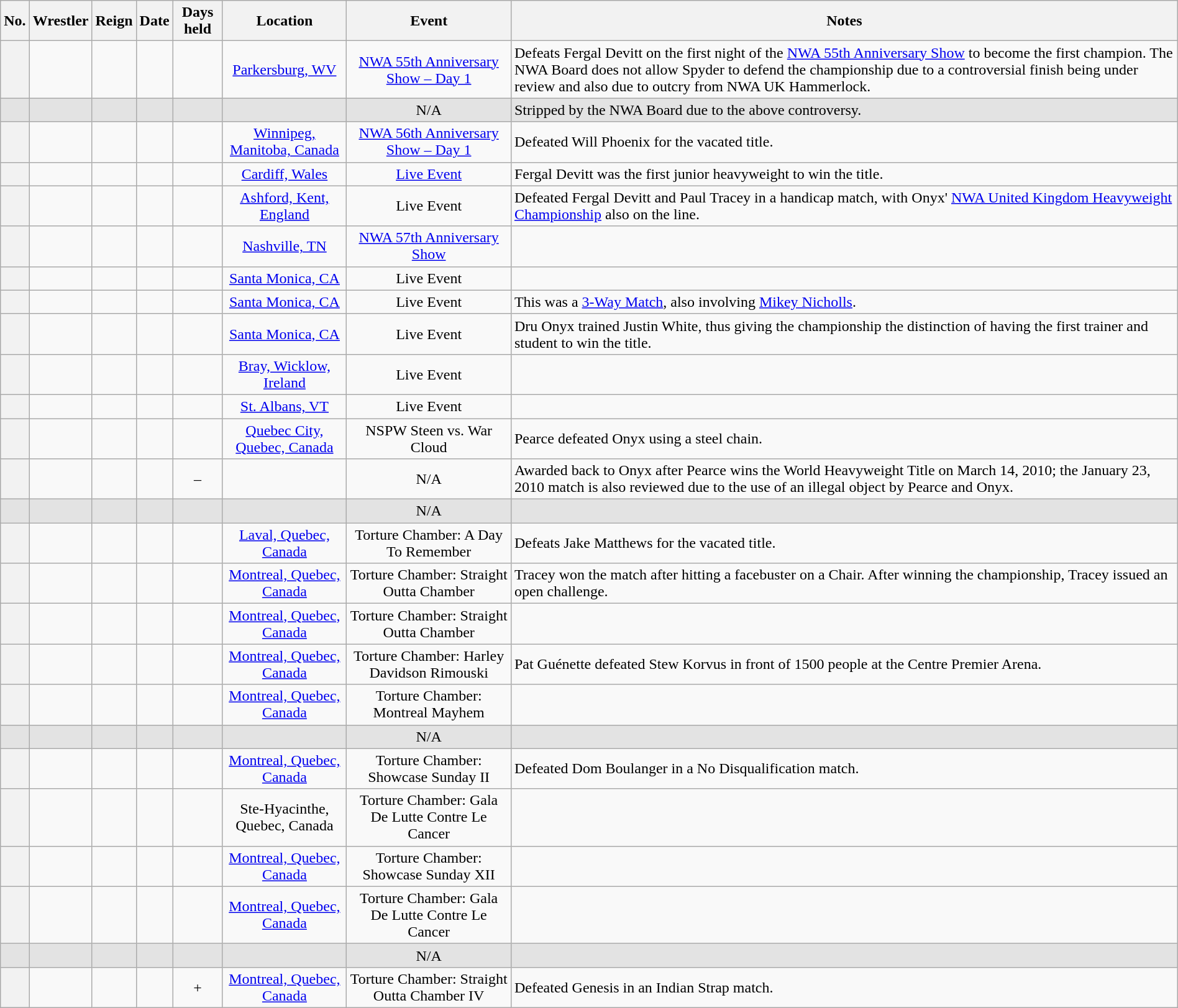<table class="wikitable sortable" width=100% style="text-align: center">
<tr>
<th>No.</th>
<th>Wrestler</th>
<th>Reign</th>
<th>Date</th>
<th>Days held</th>
<th>Location</th>
<th>Event</th>
<th>Notes</th>
</tr>
<tr>
<th></th>
<td></td>
<td></td>
<td></td>
<td></td>
<td><a href='#'>Parkersburg, WV</a></td>
<td><a href='#'>NWA 55th Anniversary Show – Day 1</a></td>
<td align="left">Defeats Fergal Devitt on the first night of the <a href='#'>NWA 55th Anniversary Show</a> to become the first champion. The NWA Board does not allow Spyder to defend the championship due to a controversial finish being under review and also due to outcry from NWA UK Hammerlock.</td>
</tr>
<tr style="background:#e3e3e3">
<td></td>
<td></td>
<td></td>
<td></td>
<td></td>
<td></td>
<td>N/A</td>
<td align="left">Stripped by the NWA Board due to the above controversy.</td>
</tr>
<tr>
<th></th>
<td></td>
<td></td>
<td></td>
<td></td>
<td><a href='#'>Winnipeg, Manitoba, Canada</a></td>
<td><a href='#'>NWA 56th Anniversary Show – Day 1</a></td>
<td align="left">Defeated Will Phoenix for the vacated title.</td>
</tr>
<tr>
<th></th>
<td></td>
<td></td>
<td></td>
<td></td>
<td><a href='#'>Cardiff, Wales</a></td>
<td><a href='#'>Live Event</a></td>
<td align="left">Fergal Devitt was the first junior heavyweight to win the title.</td>
</tr>
<tr>
<th></th>
<td></td>
<td></td>
<td></td>
<td></td>
<td><a href='#'>Ashford, Kent, England</a></td>
<td>Live Event</td>
<td align="left">Defeated Fergal Devitt and Paul Tracey in a handicap match, with Onyx' <a href='#'>NWA United Kingdom Heavyweight Championship</a> also on the line.</td>
</tr>
<tr>
<th></th>
<td></td>
<td></td>
<td></td>
<td></td>
<td><a href='#'>Nashville, TN</a></td>
<td><a href='#'>NWA 57th Anniversary Show</a></td>
<td></td>
</tr>
<tr>
<th></th>
<td></td>
<td></td>
<td></td>
<td></td>
<td><a href='#'>Santa Monica, CA</a></td>
<td>Live Event</td>
<td></td>
</tr>
<tr>
<th></th>
<td></td>
<td></td>
<td></td>
<td></td>
<td><a href='#'>Santa Monica, CA</a></td>
<td>Live Event</td>
<td align="left">This was a <a href='#'>3-Way Match</a>, also involving <a href='#'>Mikey Nicholls</a>.</td>
</tr>
<tr>
<th></th>
<td></td>
<td></td>
<td></td>
<td></td>
<td><a href='#'>Santa Monica, CA</a></td>
<td>Live Event</td>
<td align="left">Dru Onyx trained Justin White, thus giving the championship the distinction of having the first trainer and student to win the title.</td>
</tr>
<tr>
<th></th>
<td></td>
<td></td>
<td></td>
<td></td>
<td><a href='#'>Bray, Wicklow, Ireland</a></td>
<td>Live Event</td>
<td></td>
</tr>
<tr>
<th></th>
<td></td>
<td></td>
<td></td>
<td></td>
<td><a href='#'>St. Albans, VT</a></td>
<td>Live Event</td>
<td></td>
</tr>
<tr>
<th></th>
<td></td>
<td></td>
<td></td>
<td></td>
<td><a href='#'>Quebec City, Quebec, Canada</a></td>
<td>NSPW Steen vs. War Cloud</td>
<td align="left">Pearce defeated Onyx using a steel chain.</td>
</tr>
<tr>
<th></th>
<td></td>
<td></td>
<td></td>
<td> – </td>
<td></td>
<td>N/A</td>
<td align="left">Awarded back to Onyx after Pearce wins the World Heavyweight Title on March 14, 2010; the January 23, 2010 match is also reviewed due to the use of an illegal object by Pearce and Onyx.</td>
</tr>
<tr style="background:#e3e3e3">
<td></td>
<td></td>
<td></td>
<td></td>
<td></td>
<td></td>
<td>N/A</td>
<td></td>
</tr>
<tr>
<th></th>
<td></td>
<td></td>
<td></td>
<td></td>
<td><a href='#'>Laval, Quebec, Canada</a></td>
<td>Torture Chamber: A Day To Remember</td>
<td align="left">Defeats Jake Matthews for the vacated title.</td>
</tr>
<tr>
<th></th>
<td></td>
<td></td>
<td></td>
<td></td>
<td><a href='#'>Montreal, Quebec, Canada</a></td>
<td>Torture Chamber: Straight Outta Chamber</td>
<td align="left">Tracey won the match after hitting a facebuster on a Chair. After winning the championship, Tracey issued an open challenge.</td>
</tr>
<tr>
<th></th>
<td></td>
<td></td>
<td></td>
<td></td>
<td><a href='#'>Montreal, Quebec, Canada</a></td>
<td>Torture Chamber: Straight Outta Chamber</td>
<td></td>
</tr>
<tr>
<th></th>
<td></td>
<td></td>
<td></td>
<td></td>
<td><a href='#'>Montreal, Quebec, Canada</a></td>
<td>Torture Chamber: Harley Davidson Rimouski</td>
<td align="left">Pat Guénette defeated Stew Korvus in front of 1500 people at the Centre Premier Arena.</td>
</tr>
<tr>
<th></th>
<td></td>
<td></td>
<td></td>
<td></td>
<td><a href='#'>Montreal, Quebec, Canada</a></td>
<td>Torture Chamber: Montreal Mayhem</td>
<td align="left"></td>
</tr>
<tr style="background:#e3e3e3">
<td></td>
<td></td>
<td></td>
<td></td>
<td></td>
<td></td>
<td>N/A</td>
<td></td>
</tr>
<tr>
<th></th>
<td></td>
<td></td>
<td></td>
<td></td>
<td><a href='#'>Montreal, Quebec, Canada</a></td>
<td>Torture Chamber: Showcase Sunday II</td>
<td align="left">Defeated Dom Boulanger in a No Disqualification match.</td>
</tr>
<tr>
<th></th>
<td></td>
<td></td>
<td></td>
<td></td>
<td>Ste-Hyacinthe, Quebec, Canada</td>
<td>Torture Chamber: Gala De Lutte Contre Le Cancer</td>
<td align="left"></td>
</tr>
<tr>
<th></th>
<td></td>
<td></td>
<td></td>
<td></td>
<td><a href='#'>Montreal, Quebec, Canada</a></td>
<td>Torture Chamber: Showcase Sunday XII</td>
<td></td>
</tr>
<tr>
<th></th>
<td></td>
<td></td>
<td></td>
<td></td>
<td><a href='#'>Montreal, Quebec, Canada</a></td>
<td>Torture Chamber: Gala De Lutte Contre Le Cancer</td>
<td></td>
</tr>
<tr style="background:#e3e3e3">
<td></td>
<td></td>
<td></td>
<td></td>
<td></td>
<td></td>
<td>N/A</td>
<td></td>
</tr>
<tr>
<th></th>
<td></td>
<td></td>
<td></td>
<td>+</td>
<td><a href='#'>Montreal, Quebec, Canada</a></td>
<td>Torture Chamber: Straight Outta Chamber IV</td>
<td align="left">Defeated Genesis in an Indian Strap match.</td>
</tr>
</table>
